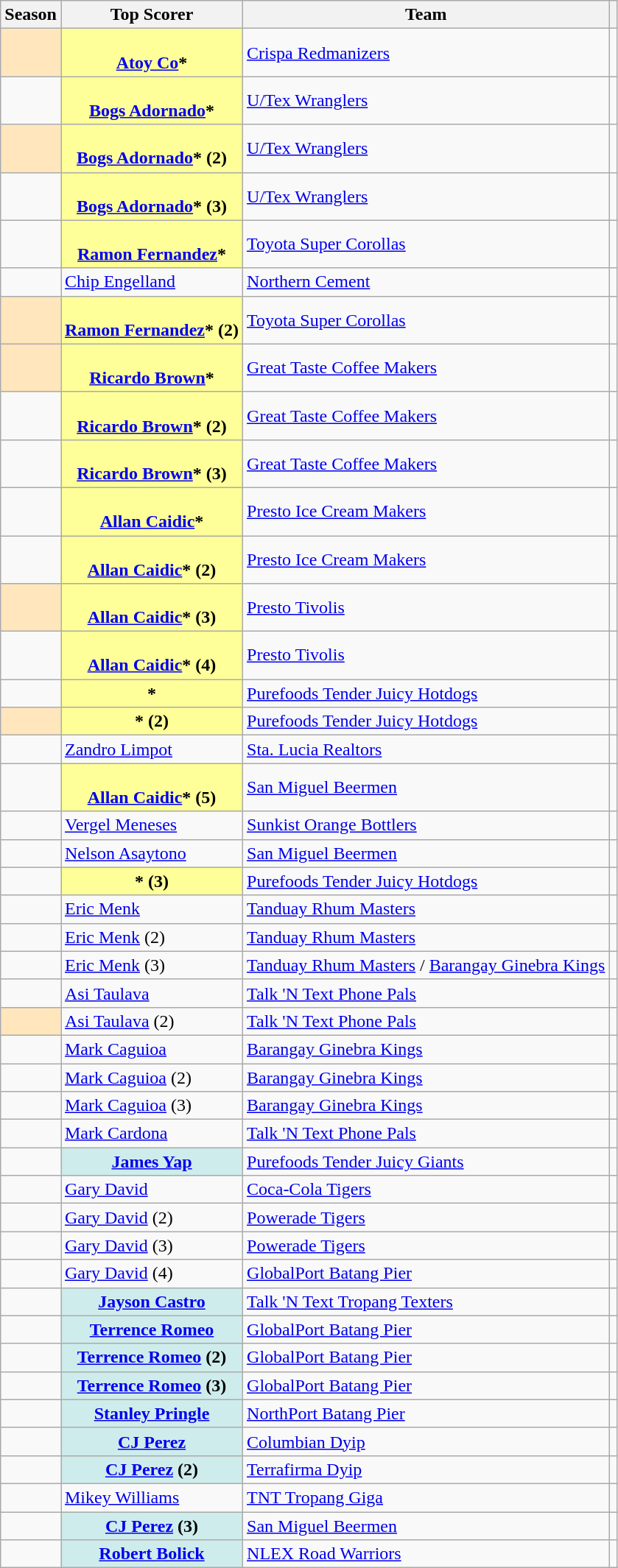<table class="wikitable plainrowheaders sortable" style="text-align:left;">
<tr>
<th>Season</th>
<th>Top Scorer</th>
<th>Team</th>
<th></th>
</tr>
<tr>
<th scope="row" style="background-color:#FFE6BD"></th>
<th scope="row" style="background-color:#FFFF99"><br><a href='#'>Atoy Co</a>*</th>
<td><a href='#'>Crispa Redmanizers</a></td>
<td></td>
</tr>
<tr>
<td></td>
<th scope="row" style="background-color:#FFFF99"><br><a href='#'>Bogs Adornado</a>*</th>
<td><a href='#'>U/Tex Wranglers</a></td>
<td></td>
</tr>
<tr>
<th scope="row" style="background-color:#FFE6BD"></th>
<th scope="row" style="background-color:#FFFF99"><br><a href='#'>Bogs Adornado</a>* (2)</th>
<td><a href='#'>U/Tex Wranglers</a></td>
<td></td>
</tr>
<tr>
<td></td>
<th scope="row" style="background-color:#FFFF99"><br><a href='#'>Bogs Adornado</a>* (3)</th>
<td><a href='#'>U/Tex Wranglers</a></td>
<td></td>
</tr>
<tr>
<td></td>
<th scope="row" style="background-color:#FFFF99"><br><a href='#'>Ramon Fernandez</a>*</th>
<td><a href='#'>Toyota Super Corollas</a></td>
<td></td>
</tr>
<tr>
<td></td>
<td><a href='#'>Chip Engelland</a></td>
<td><a href='#'>Northern Cement</a></td>
<td></td>
</tr>
<tr>
<th scope="row" style="background-color:#FFE6BD"></th>
<th scope="row" style="background-color:#FFFF99"><br><a href='#'>Ramon Fernandez</a>* (2)</th>
<td><a href='#'>Toyota Super Corollas</a></td>
<td></td>
</tr>
<tr>
<th scope="row" style="background-color:#FFE6BD"></th>
<th scope="row" style="background-color:#FFFF99"><br><a href='#'>Ricardo Brown</a>*</th>
<td><a href='#'>Great Taste Coffee Makers</a></td>
<td></td>
</tr>
<tr>
<td></td>
<th scope="row" style="background-color:#FFFF99"><br><a href='#'>Ricardo Brown</a>* (2)</th>
<td><a href='#'>Great Taste Coffee Makers</a></td>
<td></td>
</tr>
<tr>
<td></td>
<th scope="row" style="background-color:#FFFF99"><br><a href='#'>Ricardo Brown</a>* (3)</th>
<td><a href='#'>Great Taste Coffee Makers</a></td>
<td></td>
</tr>
<tr>
<td></td>
<th scope="row" style="background-color:#FFFF99"><br><a href='#'>Allan Caidic</a>*</th>
<td><a href='#'>Presto Ice Cream Makers</a></td>
<td></td>
</tr>
<tr>
<td></td>
<th scope="row" style="background-color:#FFFF99"><br><a href='#'>Allan Caidic</a>* (2)</th>
<td><a href='#'>Presto Ice Cream Makers</a></td>
<td></td>
</tr>
<tr>
<th scope="row" style="background-color:#FFE6BD"></th>
<th scope="row" style="background-color:#FFFF99"><br><a href='#'>Allan Caidic</a>* (3)</th>
<td><a href='#'>Presto Tivolis</a></td>
<td></td>
</tr>
<tr>
<td></td>
<th scope="row" style="background-color:#FFFF99"><br><a href='#'>Allan Caidic</a>* (4)</th>
<td><a href='#'>Presto Tivolis</a></td>
<td></td>
</tr>
<tr>
<td></td>
<th scope="row" style="background-color:#FFFF99">*</th>
<td><a href='#'>Purefoods Tender Juicy Hotdogs</a></td>
<td></td>
</tr>
<tr>
<th scope="row" style="background-color:#FFE6BD"></th>
<th scope="row" style="background-color:#FFFF99">* (2)</th>
<td><a href='#'>Purefoods Tender Juicy Hotdogs</a></td>
<td></td>
</tr>
<tr>
<td></td>
<td><a href='#'>Zandro Limpot</a></td>
<td><a href='#'>Sta. Lucia Realtors</a></td>
<td></td>
</tr>
<tr>
<td></td>
<th scope="row" style="background-color:#FFFF99"><br><a href='#'>Allan Caidic</a>* (5)</th>
<td><a href='#'>San Miguel Beermen</a></td>
<td></td>
</tr>
<tr>
<td></td>
<td><a href='#'>Vergel Meneses</a></td>
<td><a href='#'>Sunkist Orange Bottlers</a></td>
<td></td>
</tr>
<tr>
<td></td>
<td><a href='#'>Nelson Asaytono</a></td>
<td><a href='#'>San Miguel Beermen</a></td>
<td></td>
</tr>
<tr>
<td></td>
<th scope="row" style="background-color:#FFFF99">* (3)</th>
<td><a href='#'>Purefoods Tender Juicy Hotdogs</a></td>
<td></td>
</tr>
<tr>
<td></td>
<td><a href='#'>Eric Menk</a></td>
<td><a href='#'>Tanduay Rhum Masters</a></td>
<td></td>
</tr>
<tr>
<td></td>
<td><a href='#'>Eric Menk</a> (2)</td>
<td><a href='#'>Tanduay Rhum Masters</a></td>
<td></td>
</tr>
<tr>
<td></td>
<td><a href='#'>Eric Menk</a> (3)</td>
<td><a href='#'>Tanduay Rhum Masters</a> / <a href='#'>Barangay Ginebra Kings</a></td>
<td></td>
</tr>
<tr>
<td></td>
<td><a href='#'>Asi Taulava</a></td>
<td><a href='#'>Talk 'N Text Phone Pals</a></td>
<td></td>
</tr>
<tr>
<th scope="row" style="background-color:#FFE6BD"></th>
<td><a href='#'>Asi Taulava</a> (2)</td>
<td><a href='#'>Talk 'N Text Phone Pals</a></td>
<td></td>
</tr>
<tr>
<td></td>
<td><a href='#'>Mark Caguioa</a></td>
<td><a href='#'>Barangay Ginebra Kings</a></td>
<td></td>
</tr>
<tr>
<td></td>
<td><a href='#'>Mark Caguioa</a> (2)</td>
<td><a href='#'>Barangay Ginebra Kings</a></td>
<td></td>
</tr>
<tr>
<td></td>
<td><a href='#'>Mark Caguioa</a> (3)</td>
<td><a href='#'>Barangay Ginebra Kings</a></td>
<td></td>
</tr>
<tr>
<td></td>
<td><a href='#'>Mark Cardona</a></td>
<td><a href='#'>Talk 'N Text Phone Pals</a></td>
<td></td>
</tr>
<tr>
<td></td>
<th scope="row" style="background-color:#CFECEC"><a href='#'>James Yap</a></th>
<td><a href='#'>Purefoods Tender Juicy Giants</a></td>
<td></td>
</tr>
<tr>
<td></td>
<td><a href='#'>Gary David</a></td>
<td><a href='#'>Coca-Cola Tigers</a></td>
<td></td>
</tr>
<tr>
<td></td>
<td><a href='#'>Gary David</a> (2)</td>
<td><a href='#'>Powerade Tigers</a></td>
<td></td>
</tr>
<tr>
<td></td>
<td><a href='#'>Gary David</a> (3)</td>
<td><a href='#'>Powerade Tigers</a></td>
<td></td>
</tr>
<tr>
<td></td>
<td><a href='#'>Gary David</a> (4)</td>
<td><a href='#'>GlobalPort Batang Pier</a></td>
<td></td>
</tr>
<tr>
<td></td>
<th scope="row" style="background-color:#CFECEC"><a href='#'>Jayson Castro</a></th>
<td><a href='#'>Talk 'N Text Tropang Texters</a></td>
<td></td>
</tr>
<tr>
<td></td>
<th scope="row" style="background-color:#CFECEC"><a href='#'>Terrence Romeo</a></th>
<td><a href='#'>GlobalPort Batang Pier</a></td>
<td></td>
</tr>
<tr>
<td></td>
<th scope="row" style="background-color:#CFECEC"><a href='#'>Terrence Romeo</a> (2)</th>
<td><a href='#'>GlobalPort Batang Pier</a></td>
<td></td>
</tr>
<tr>
<td></td>
<th scope="row" style="background-color:#CFECEC"><a href='#'>Terrence Romeo</a> (3)</th>
<td><a href='#'>GlobalPort Batang Pier</a></td>
<td></td>
</tr>
<tr>
<td></td>
<th scope="row" style="background-color:#CFECEC"><a href='#'>Stanley Pringle</a></th>
<td><a href='#'>NorthPort Batang Pier</a></td>
<td></td>
</tr>
<tr>
<td></td>
<th scope="row" style="background-color:#CFECEC"><a href='#'>CJ Perez</a></th>
<td><a href='#'>Columbian Dyip</a></td>
<td></td>
</tr>
<tr>
<td></td>
<th scope="row" style="background-color:#CFECEC"><a href='#'>CJ Perez</a> (2)</th>
<td><a href='#'>Terrafirma Dyip</a></td>
<td></td>
</tr>
<tr>
<td></td>
<td><a href='#'>Mikey Williams</a></td>
<td><a href='#'>TNT Tropang Giga</a></td>
<td></td>
</tr>
<tr>
<td></td>
<th scope="row" style="background-color:#CFECEC"><a href='#'>CJ Perez</a> (3)</th>
<td><a href='#'>San Miguel Beermen</a></td>
<td></td>
</tr>
<tr>
<td></td>
<th scope="row" style="background-color:#CFECEC"><a href='#'>Robert Bolick</a></th>
<td><a href='#'>NLEX Road Warriors</a></td>
<td></td>
</tr>
</table>
